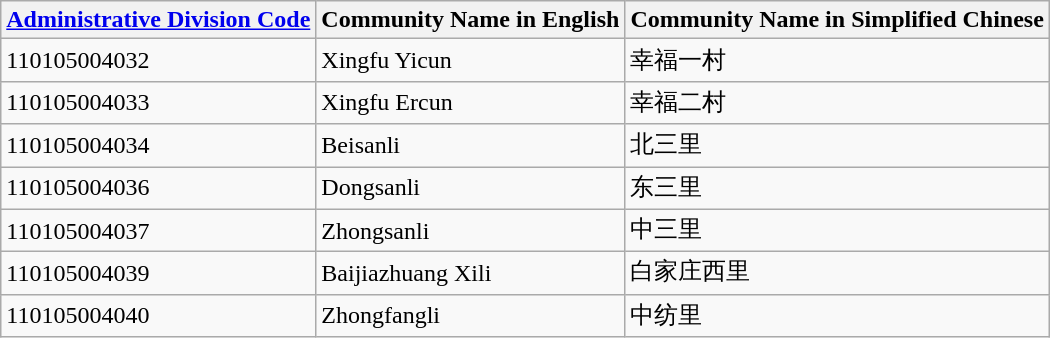<table class="wikitable sortable">
<tr>
<th><a href='#'>Administrative Division Code</a></th>
<th>Community Name in English</th>
<th>Community Name in Simplified Chinese</th>
</tr>
<tr>
<td>110105004032</td>
<td>Xingfu Yicun</td>
<td>幸福一村</td>
</tr>
<tr>
<td>110105004033</td>
<td>Xingfu Ercun</td>
<td>幸福二村</td>
</tr>
<tr>
<td>110105004034</td>
<td>Beisanli</td>
<td>北三里</td>
</tr>
<tr>
<td>110105004036</td>
<td>Dongsanli</td>
<td>东三里</td>
</tr>
<tr>
<td>110105004037</td>
<td>Zhongsanli</td>
<td>中三里</td>
</tr>
<tr>
<td>110105004039</td>
<td>Baijiazhuang Xili</td>
<td>白家庄西里</td>
</tr>
<tr>
<td>110105004040</td>
<td>Zhongfangli</td>
<td>中纺里</td>
</tr>
</table>
